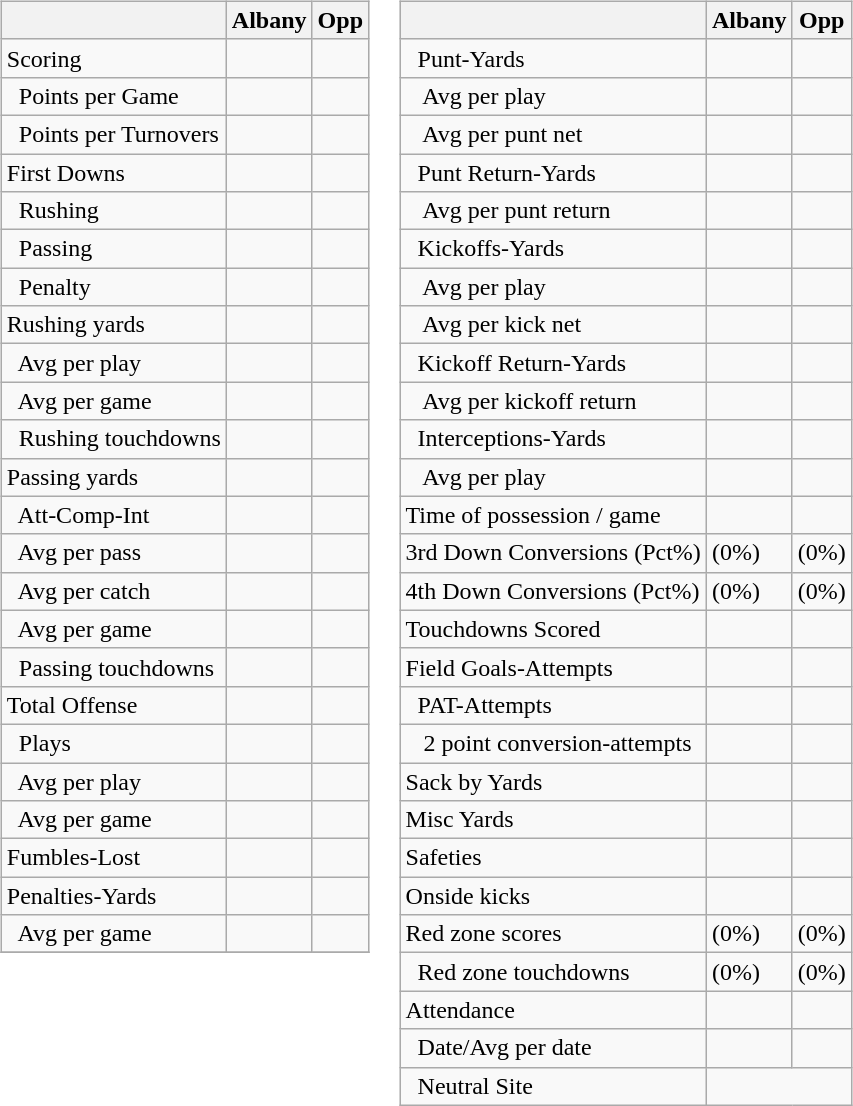<table>
<tr>
<td valign="top"><br><table class="wikitable" style="white-space:nowrap;">
<tr>
<th></th>
<th>Albany</th>
<th>Opp</th>
</tr>
<tr>
<td>Scoring</td>
<td></td>
<td></td>
</tr>
<tr>
<td>  Points per Game</td>
<td></td>
<td></td>
</tr>
<tr>
<td>  Points per Turnovers</td>
<td></td>
<td></td>
</tr>
<tr>
<td>First Downs</td>
<td></td>
<td></td>
</tr>
<tr>
<td>  Rushing</td>
<td></td>
<td></td>
</tr>
<tr>
<td>  Passing</td>
<td></td>
<td></td>
</tr>
<tr>
<td>  Penalty</td>
<td></td>
<td></td>
</tr>
<tr>
<td>Rushing yards</td>
<td></td>
<td></td>
</tr>
<tr>
<td>  Avg per play</td>
<td></td>
<td></td>
</tr>
<tr>
<td>  Avg per game</td>
<td></td>
<td></td>
</tr>
<tr>
<td>  Rushing touchdowns</td>
<td></td>
<td></td>
</tr>
<tr>
<td>Passing yards</td>
<td></td>
<td></td>
</tr>
<tr>
<td>  Att-Comp-Int</td>
<td></td>
<td></td>
</tr>
<tr>
<td>  Avg per pass</td>
<td></td>
<td></td>
</tr>
<tr>
<td>  Avg per catch</td>
<td></td>
<td></td>
</tr>
<tr>
<td>  Avg per game</td>
<td></td>
<td></td>
</tr>
<tr>
<td>  Passing touchdowns</td>
<td></td>
<td></td>
</tr>
<tr>
<td>Total Offense</td>
<td></td>
<td></td>
</tr>
<tr>
<td>  Plays</td>
<td></td>
<td></td>
</tr>
<tr>
<td>  Avg per play</td>
<td></td>
<td></td>
</tr>
<tr>
<td>  Avg per game</td>
<td></td>
<td></td>
</tr>
<tr>
<td>Fumbles-Lost</td>
<td></td>
<td></td>
</tr>
<tr>
<td>Penalties-Yards</td>
<td></td>
<td></td>
</tr>
<tr>
<td>  Avg per game</td>
<td></td>
<td></td>
</tr>
<tr>
</tr>
</table>
</td>
<td valign="top"><br><table class="wikitable" style="white-space:nowrap;">
<tr>
<th></th>
<th>Albany</th>
<th>Opp</th>
</tr>
<tr>
<td>  Punt-Yards</td>
<td></td>
<td></td>
</tr>
<tr>
<td>   Avg per play</td>
<td></td>
<td></td>
</tr>
<tr>
<td>   Avg per punt net</td>
<td></td>
<td></td>
</tr>
<tr>
<td>  Punt Return-Yards</td>
<td></td>
<td></td>
</tr>
<tr>
<td>   Avg per punt return</td>
<td></td>
<td></td>
</tr>
<tr>
<td>  Kickoffs-Yards</td>
<td></td>
<td></td>
</tr>
<tr>
<td>   Avg per play</td>
<td></td>
<td></td>
</tr>
<tr>
<td>   Avg per kick net</td>
<td></td>
<td></td>
</tr>
<tr>
<td>  Kickoff Return-Yards</td>
<td></td>
<td></td>
</tr>
<tr>
<td>   Avg per kickoff return</td>
<td></td>
<td></td>
</tr>
<tr>
<td>  Interceptions-Yards</td>
<td></td>
<td></td>
</tr>
<tr>
<td>   Avg per play</td>
<td></td>
<td></td>
</tr>
<tr>
<td>Time of possession / game</td>
<td></td>
<td></td>
</tr>
<tr>
<td>3rd Down Conversions (Pct%)</td>
<td>(0%)</td>
<td>(0%)</td>
</tr>
<tr>
<td>4th Down Conversions (Pct%)</td>
<td>(0%)</td>
<td>(0%)</td>
</tr>
<tr>
<td>Touchdowns Scored</td>
<td></td>
<td></td>
</tr>
<tr>
<td>Field Goals-Attempts</td>
<td></td>
<td></td>
</tr>
<tr>
<td>  PAT-Attempts</td>
<td></td>
<td></td>
</tr>
<tr>
<td>   2 point conversion-attempts</td>
<td></td>
<td></td>
</tr>
<tr>
<td>Sack by Yards</td>
<td></td>
<td></td>
</tr>
<tr>
<td>Misc Yards</td>
<td></td>
<td></td>
</tr>
<tr>
<td>Safeties</td>
<td></td>
<td></td>
</tr>
<tr>
<td>Onside kicks</td>
<td></td>
<td></td>
</tr>
<tr>
<td>Red zone scores</td>
<td>(0%)</td>
<td>(0%)</td>
</tr>
<tr>
<td>  Red zone touchdowns</td>
<td>(0%)</td>
<td>(0%)</td>
</tr>
<tr>
<td>Attendance</td>
<td></td>
<td></td>
</tr>
<tr>
<td>  Date/Avg per date</td>
<td></td>
<td></td>
</tr>
<tr>
<td>  Neutral Site</td>
<td colspan="2" align="center"></td>
</tr>
</table>
</td>
</tr>
</table>
